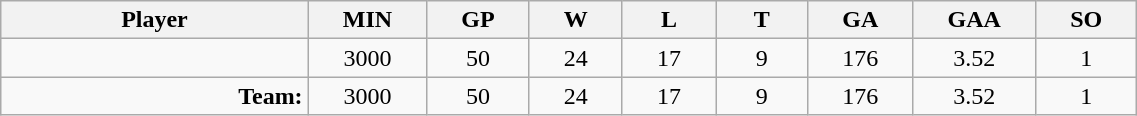<table class="wikitable sortable" width="60%">
<tr>
<th bgcolor="#DDDDFF" width="10%">Player</th>
<th width="3%" bgcolor="#DDDDFF" title="Minutes played">MIN</th>
<th width="3%" bgcolor="#DDDDFF" title="Games played in">GP</th>
<th width="3%" bgcolor="#DDDDFF" title="Wins">W</th>
<th width="3%" bgcolor="#DDDDFF"title="Losses">L</th>
<th width="3%" bgcolor="#DDDDFF" title="Ties">T</th>
<th width="3%" bgcolor="#DDDDFF" title="Goals against">GA</th>
<th width="3%" bgcolor="#DDDDFF" title="Goals against average">GAA</th>
<th width="3%" bgcolor="#DDDDFF"title="Shut-outs">SO</th>
</tr>
<tr align="center">
<td align="right"></td>
<td>3000</td>
<td>50</td>
<td>24</td>
<td>17</td>
<td>9</td>
<td>176</td>
<td>3.52</td>
<td>1</td>
</tr>
<tr align="center">
<td align="right"><strong>Team:</strong></td>
<td>3000</td>
<td>50</td>
<td>24</td>
<td>17</td>
<td>9</td>
<td>176</td>
<td>3.52</td>
<td>1</td>
</tr>
</table>
